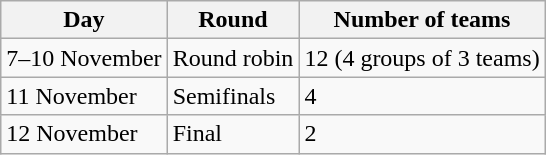<table class="wikitable">
<tr>
<th>Day</th>
<th>Round</th>
<th>Number of teams</th>
</tr>
<tr>
<td>7–10 November</td>
<td>Round robin</td>
<td>12 (4 groups of 3 teams)</td>
</tr>
<tr>
<td>11 November</td>
<td>Semifinals</td>
<td>4</td>
</tr>
<tr>
<td>12 November</td>
<td>Final</td>
<td>2</td>
</tr>
</table>
